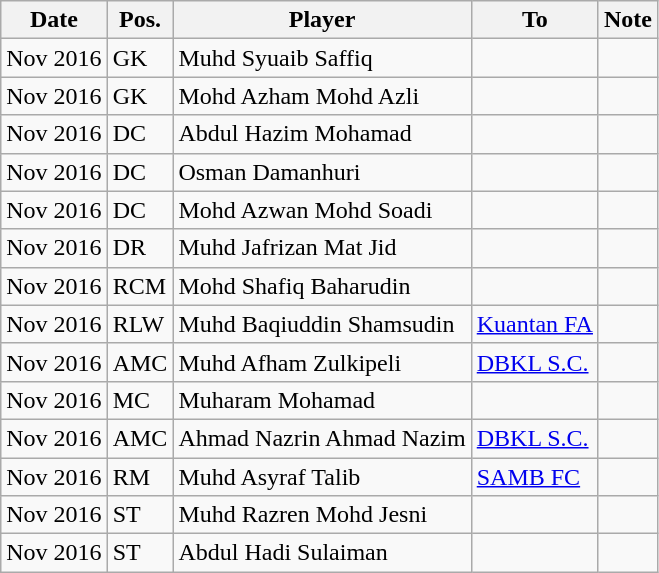<table class="wikitable sortable">
<tr>
<th>Date</th>
<th>Pos.</th>
<th>Player</th>
<th>To</th>
<th>Note</th>
</tr>
<tr>
<td>Nov 2016</td>
<td>GK</td>
<td> Muhd Syuaib Saffiq</td>
<td></td>
<td></td>
</tr>
<tr>
<td>Nov 2016</td>
<td>GK</td>
<td> Mohd Azham Mohd Azli</td>
<td></td>
<td></td>
</tr>
<tr>
<td>Nov 2016</td>
<td>DC</td>
<td> Abdul Hazim Mohamad</td>
<td></td>
<td></td>
</tr>
<tr>
<td>Nov 2016</td>
<td>DC</td>
<td> Osman Damanhuri</td>
<td></td>
<td></td>
</tr>
<tr>
<td>Nov 2016</td>
<td>DC</td>
<td> Mohd Azwan Mohd Soadi</td>
<td></td>
<td></td>
</tr>
<tr>
<td>Nov 2016</td>
<td>DR</td>
<td> Muhd Jafrizan Mat Jid</td>
<td></td>
<td></td>
</tr>
<tr>
<td>Nov 2016</td>
<td>RCM</td>
<td> Mohd Shafiq Baharudin</td>
<td></td>
<td></td>
</tr>
<tr>
<td>Nov 2016</td>
<td>RLW</td>
<td> Muhd Baqiuddin Shamsudin</td>
<td> <a href='#'>Kuantan FA</a></td>
<td></td>
</tr>
<tr>
<td>Nov 2016</td>
<td>AMC</td>
<td> Muhd Afham Zulkipeli</td>
<td> <a href='#'>DBKL S.C.</a></td>
<td></td>
</tr>
<tr>
<td>Nov 2016</td>
<td>MC</td>
<td> Muharam Mohamad</td>
<td></td>
<td></td>
</tr>
<tr>
<td>Nov 2016</td>
<td>AMC</td>
<td> Ahmad Nazrin Ahmad Nazim</td>
<td> <a href='#'>DBKL S.C.</a></td>
<td></td>
</tr>
<tr>
<td>Nov 2016</td>
<td>RM</td>
<td> Muhd Asyraf Talib</td>
<td> <a href='#'>SAMB FC</a></td>
<td></td>
</tr>
<tr>
<td>Nov 2016</td>
<td>ST</td>
<td> Muhd Razren Mohd Jesni</td>
<td></td>
<td></td>
</tr>
<tr>
<td>Nov 2016</td>
<td>ST</td>
<td> Abdul Hadi Sulaiman</td>
<td></td>
<td></td>
</tr>
</table>
